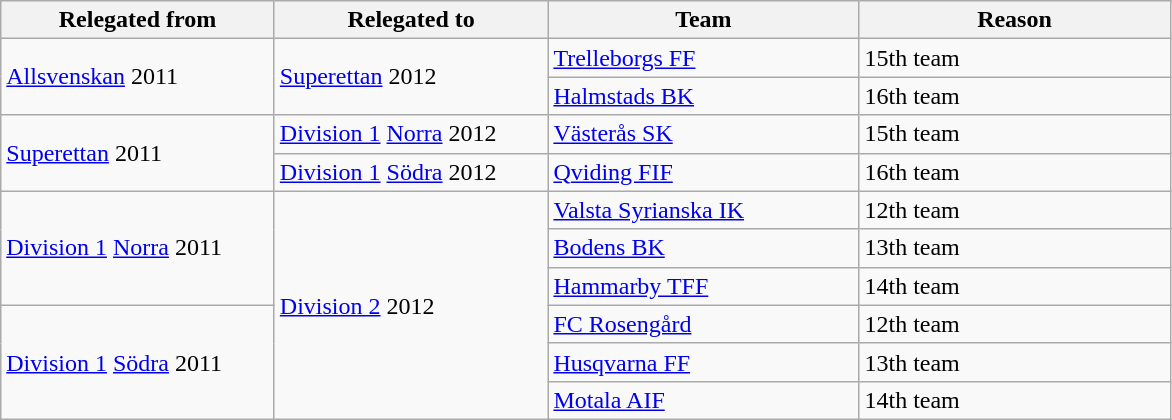<table class="wikitable">
<tr>
<th style="width: 175px;">Relegated from</th>
<th style="width: 175px;">Relegated to</th>
<th style="width: 200px;">Team</th>
<th style="width: 200px;">Reason</th>
</tr>
<tr>
<td rowspan="2"><a href='#'>Allsvenskan</a> 2011</td>
<td rowspan="2"><a href='#'>Superettan</a> 2012</td>
<td><a href='#'>Trelleborgs FF</a></td>
<td>15th team</td>
</tr>
<tr>
<td><a href='#'>Halmstads BK</a></td>
<td>16th team</td>
</tr>
<tr>
<td rowspan="2"><a href='#'>Superettan</a> 2011</td>
<td><a href='#'>Division 1</a> <a href='#'>Norra</a> 2012</td>
<td><a href='#'>Västerås SK</a></td>
<td>15th team</td>
</tr>
<tr>
<td><a href='#'>Division 1</a> <a href='#'>Södra</a> 2012</td>
<td><a href='#'>Qviding FIF</a></td>
<td>16th team</td>
</tr>
<tr>
<td rowspan="3"><a href='#'>Division 1</a> <a href='#'>Norra</a> 2011</td>
<td rowspan="6"><a href='#'>Division 2</a> 2012</td>
<td><a href='#'>Valsta Syrianska IK</a></td>
<td>12th team</td>
</tr>
<tr>
<td><a href='#'>Bodens BK</a></td>
<td>13th team</td>
</tr>
<tr>
<td><a href='#'>Hammarby TFF</a></td>
<td>14th team</td>
</tr>
<tr>
<td rowspan="3"><a href='#'>Division 1</a> <a href='#'>Södra</a> 2011</td>
<td><a href='#'>FC Rosengård</a></td>
<td>12th team</td>
</tr>
<tr>
<td><a href='#'>Husqvarna FF</a></td>
<td>13th team</td>
</tr>
<tr>
<td><a href='#'>Motala AIF</a></td>
<td>14th team</td>
</tr>
</table>
